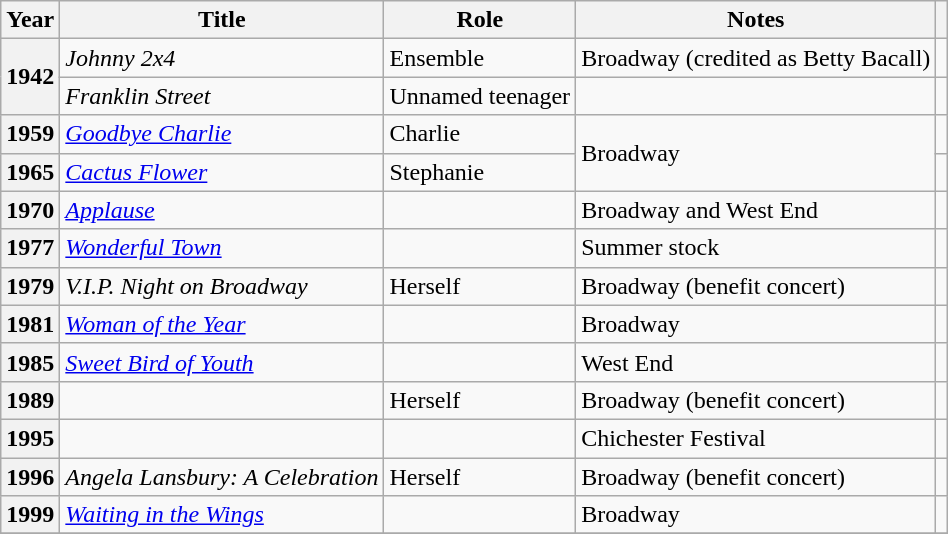<table class="wikitable plainrowheaders sortable" style="margin-right: 0;">
<tr>
<th scope="col">Year</th>
<th scope="col">Title</th>
<th scope="col">Role</th>
<th scope="col" class="unsortable">Notes</th>
<th scope="col" class="unsortable" style="text-align: center;"></th>
</tr>
<tr>
<th rowspan="2" scope="row">1942</th>
<td><em>Johnny 2x4</em></td>
<td>Ensemble</td>
<td>Broadway (credited as Betty Bacall)</td>
<td style="text-align: center;"></td>
</tr>
<tr>
<td><em>Franklin Street</em></td>
<td>Unnamed teenager</td>
<td></td>
<td style="text-align: center;"></td>
</tr>
<tr>
<th scope="row">1959</th>
<td><em><a href='#'>Goodbye Charlie</a></em></td>
<td>Charlie</td>
<td rowspan="2">Broadway</td>
<td style="text-align: center;"></td>
</tr>
<tr>
<th scope="row">1965</th>
<td><em><a href='#'>Cactus Flower</a></em></td>
<td>Stephanie</td>
<td style="text-align: center;"></td>
</tr>
<tr>
<th scope="row">1970</th>
<td><em><a href='#'>Applause</a></em></td>
<td></td>
<td>Broadway and West End</td>
<td style="text-align: center;"></td>
</tr>
<tr>
<th scope="row">1977</th>
<td><em><a href='#'>Wonderful Town</a></em></td>
<td></td>
<td>Summer stock</td>
<td style="text-align: center;"></td>
</tr>
<tr>
<th scope="row">1979</th>
<td><em>V.I.P. Night on Broadway</em></td>
<td>Herself</td>
<td>Broadway (benefit concert)</td>
<td style="text-align: center;"></td>
</tr>
<tr>
<th scope="row">1981</th>
<td><em><a href='#'>Woman of the Year</a></em></td>
<td></td>
<td>Broadway</td>
<td style="text-align: center;"></td>
</tr>
<tr>
<th scope="row">1985</th>
<td><em><a href='#'>Sweet Bird of Youth</a></em></td>
<td></td>
<td>West End</td>
<td style="text-align: center;"></td>
</tr>
<tr>
<th scope="row">1989</th>
<td><em></em></td>
<td>Herself</td>
<td>Broadway (benefit concert)</td>
<td style="text-align: center;"></td>
</tr>
<tr>
<th scope="row">1995</th>
<td><em></em></td>
<td></td>
<td>Chichester Festival</td>
<td style="text-align: center;"></td>
</tr>
<tr>
<th scope="row">1996</th>
<td><em>Angela Lansbury: A Celebration</em></td>
<td>Herself</td>
<td>Broadway (benefit concert)</td>
<td style="text-align: center;"></td>
</tr>
<tr>
<th scope="row">1999</th>
<td><em><a href='#'>Waiting in the Wings</a></em></td>
<td></td>
<td>Broadway</td>
<td style="text-align: center;"></td>
</tr>
<tr>
</tr>
</table>
